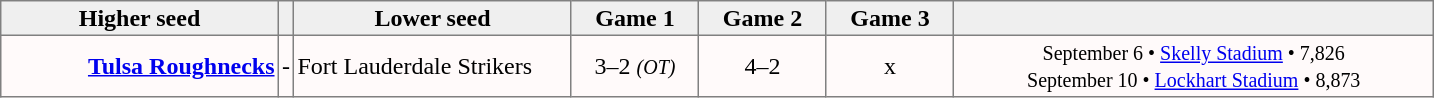<table style=border-collapse:collapse border=1 cellspacing=0 cellpadding=2>
<tr align=center bgcolor=#efefef>
<th width=180>Higher seed</th>
<th width=5></th>
<th width=180>Lower seed</th>
<th width=80>Game 1</th>
<th width=80>Game 2</th>
<th width=80>Game 3</th>
<td width=315></td>
</tr>
<tr align=center bgcolor=fffafa>
<td align=right><strong><a href='#'>Tulsa Roughnecks</a></strong></td>
<td>-</td>
<td align=left>Fort Lauderdale Strikers</td>
<td>3–2 <small><em>(OT)</em></small></td>
<td>4–2</td>
<td>x</td>
<td><small>September 6 • <a href='#'>Skelly Stadium</a> • 7,826<br>September 10 • <a href='#'>Lockhart Stadium</a> • 8,873</small></td>
</tr>
</table>
